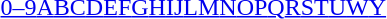<table id="toc" class="toc" summary="Class">
<tr>
<th></th>
</tr>
<tr>
<td style="text-align:center;"><a href='#'>0–9</a><a href='#'>A</a><a href='#'>B</a><a href='#'>C</a><a href='#'>D</a><a href='#'>E</a><a href='#'>F</a><a href='#'>G</a><a href='#'>H</a><a href='#'>I</a><a href='#'>J</a><a href='#'>L</a><a href='#'>M</a><a href='#'>N</a><a href='#'>O</a><a href='#'>P</a><a href='#'>Q</a><a href='#'>R</a><a href='#'>S</a><a href='#'>T</a><a href='#'>U</a><a href='#'>W</a><a href='#'>Y</a></td>
</tr>
</table>
